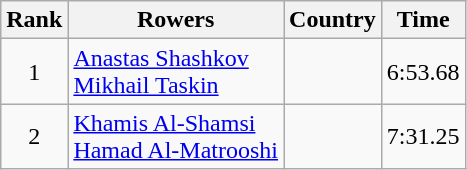<table class="wikitable" style="text-align:center">
<tr>
<th>Rank</th>
<th>Rowers</th>
<th>Country</th>
<th>Time</th>
</tr>
<tr>
<td>1</td>
<td align="left"><a href='#'>Anastas Shashkov</a><br><a href='#'>Mikhail Taskin</a></td>
<td align="left"></td>
<td>6:53.68</td>
</tr>
<tr>
<td>2</td>
<td align="left"><a href='#'>Khamis Al-Shamsi</a><br><a href='#'>Hamad Al-Matrooshi</a></td>
<td align="left"></td>
<td>7:31.25</td>
</tr>
</table>
